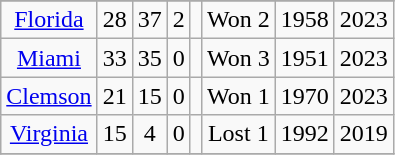<table class="wikitable" style="text-align:center">
<tr>
</tr>
<tr style="text-align:center;">
<td><a href='#'>Florida</a></td>
<td>28</td>
<td>37</td>
<td>2</td>
<td></td>
<td>Won 2</td>
<td>1958</td>
<td>2023</td>
</tr>
<tr style="text-align:center;">
<td><a href='#'>Miami</a></td>
<td>33</td>
<td>35</td>
<td>0</td>
<td></td>
<td>Won 3</td>
<td>1951</td>
<td>2023</td>
</tr>
<tr style="text-align:center;">
<td><a href='#'>Clemson</a></td>
<td>21</td>
<td>15</td>
<td>0</td>
<td></td>
<td>Won 1</td>
<td>1970</td>
<td>2023</td>
</tr>
<tr style="text-align:center;">
<td><a href='#'>Virginia</a></td>
<td>15</td>
<td>4</td>
<td>0</td>
<td></td>
<td>Lost 1</td>
<td>1992</td>
<td>2019</td>
</tr>
<tr>
</tr>
</table>
